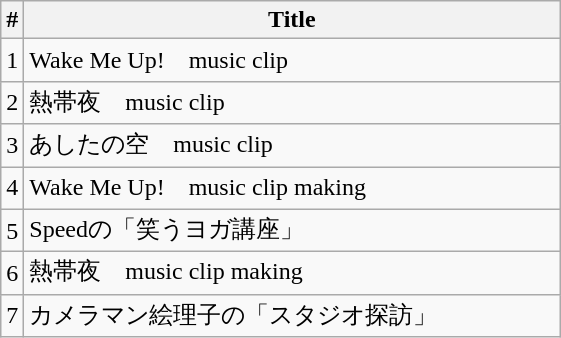<table class="wikitable">
<tr>
<th>#</th>
<th width="350">Title</th>
</tr>
<tr>
<td>1</td>
<td>Wake Me Up!　music clip</td>
</tr>
<tr>
<td>2</td>
<td>熱帯夜　music clip</td>
</tr>
<tr>
<td>3</td>
<td>あしたの空　music clip</td>
</tr>
<tr>
<td>4</td>
<td>Wake Me Up!　music clip making</td>
</tr>
<tr>
<td>5</td>
<td>Speedの「笑うヨガ講座」</td>
</tr>
<tr>
<td>6</td>
<td>熱帯夜　music clip making</td>
</tr>
<tr>
<td>7</td>
<td>カメラマン絵理子の「スタジオ探訪」</td>
</tr>
</table>
